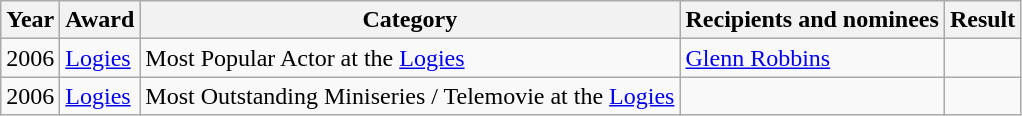<table class="wikitable sortable">
<tr>
<th>Year</th>
<th>Award</th>
<th>Category</th>
<th>Recipients and nominees</th>
<th>Result</th>
</tr>
<tr>
<td>2006</td>
<td><a href='#'>Logies</a></td>
<td>Most Popular Actor at the <a href='#'>Logies</a></td>
<td><a href='#'>Glenn Robbins</a></td>
<td></td>
</tr>
<tr>
<td>2006</td>
<td><a href='#'>Logies</a></td>
<td>Most Outstanding Miniseries / Telemovie at the <a href='#'>Logies</a></td>
<td></td>
<td></td>
</tr>
</table>
